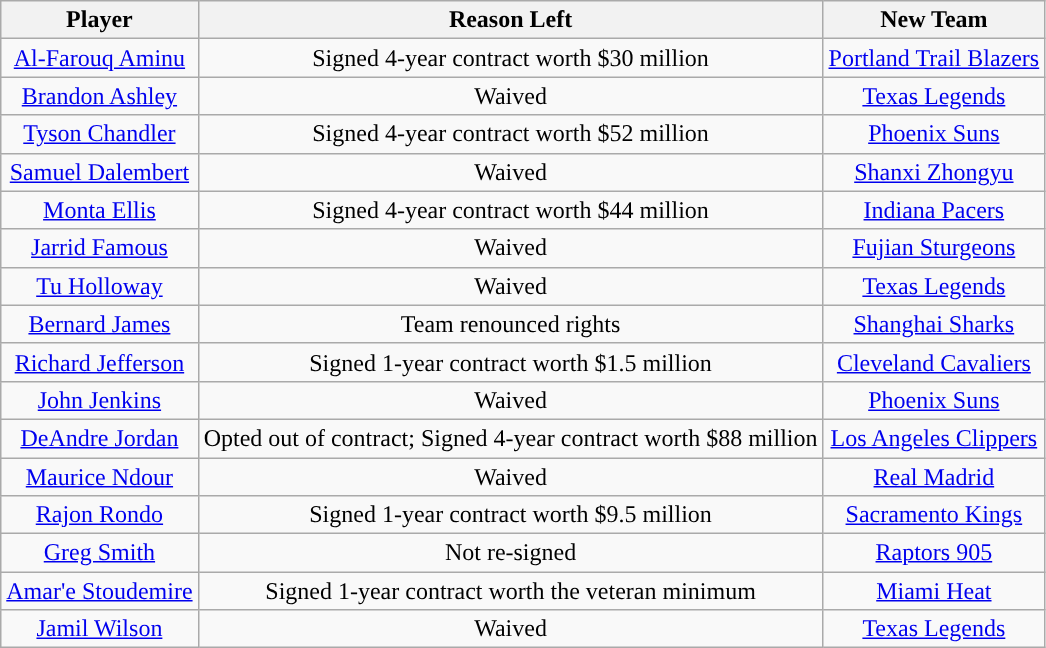<table class="wikitable sortable sortable">
<tr>
<th>Player</th>
<th>Reason Left</th>
<th>New Team</th>
</tr>
<tr style="text-align: center">
<td><a href='#'>Al-Farouq Aminu</a></td>
<td>Signed 4-year contract worth $30 million</td>
<td><a href='#'>Portland Trail Blazers</a></td>
</tr>
<tr style="text-align: center">
<td><a href='#'>Brandon Ashley</a></td>
<td>Waived</td>
<td><a href='#'>Texas Legends</a></td>
</tr>
<tr style="text-align: center">
<td><a href='#'>Tyson Chandler</a></td>
<td>Signed 4-year contract worth $52 million</td>
<td><a href='#'>Phoenix Suns</a></td>
</tr>
<tr style="text-align: center">
<td><a href='#'>Samuel Dalembert</a></td>
<td>Waived</td>
<td><a href='#'>Shanxi Zhongyu</a></td>
</tr>
<tr style="text-align: center">
<td><a href='#'>Monta Ellis</a></td>
<td>Signed 4-year contract worth $44 million</td>
<td><a href='#'>Indiana Pacers</a></td>
</tr>
<tr style="text-align: center">
<td><a href='#'>Jarrid Famous</a></td>
<td>Waived</td>
<td><a href='#'>Fujian Sturgeons</a></td>
</tr>
<tr style="text-align: center">
<td><a href='#'>Tu Holloway</a></td>
<td>Waived</td>
<td><a href='#'>Texas Legends</a></td>
</tr>
<tr style="text-align: center">
<td><a href='#'>Bernard James</a></td>
<td>Team renounced rights</td>
<td><a href='#'>Shanghai Sharks</a></td>
</tr>
<tr style="text-align: center">
<td><a href='#'>Richard Jefferson</a></td>
<td>Signed 1-year contract worth $1.5 million</td>
<td><a href='#'>Cleveland Cavaliers</a></td>
</tr>
<tr style="text-align: center">
<td><a href='#'>John Jenkins</a></td>
<td>Waived</td>
<td><a href='#'>Phoenix Suns</a></td>
</tr>
<tr style="text-align: center">
<td><a href='#'>DeAndre Jordan</a></td>
<td>Opted out of contract; Signed 4-year contract worth $88 million</td>
<td><a href='#'>Los Angeles Clippers</a></td>
</tr>
<tr style="text-align: center">
<td><a href='#'>Maurice Ndour</a></td>
<td>Waived</td>
<td><a href='#'>Real Madrid</a></td>
</tr>
<tr style="text-align: center">
<td><a href='#'>Rajon Rondo</a></td>
<td>Signed 1-year contract worth $9.5 million</td>
<td><a href='#'>Sacramento Kings</a></td>
</tr>
<tr style="text-align: center">
<td><a href='#'>Greg Smith</a></td>
<td>Not re-signed</td>
<td><a href='#'>Raptors 905</a></td>
</tr>
<tr style="text-align: center">
<td><a href='#'>Amar'e Stoudemire</a></td>
<td>Signed 1-year contract worth the veteran minimum</td>
<td><a href='#'>Miami Heat</a></td>
</tr>
<tr style="text-align: center">
<td><a href='#'>Jamil Wilson</a></td>
<td>Waived</td>
<td><a href='#'>Texas Legends</a></td>
</tr>
</table>
